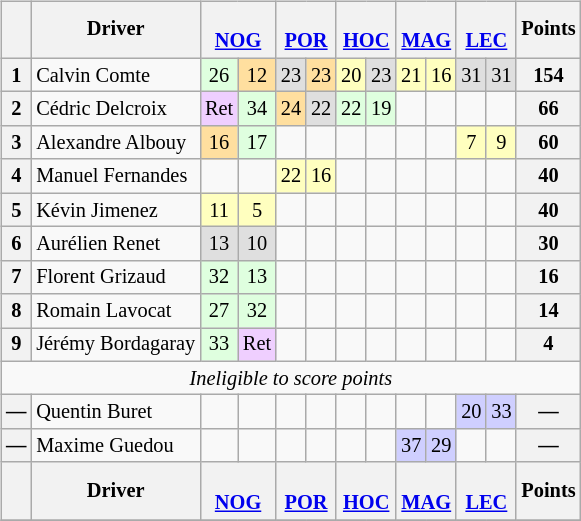<table>
<tr>
<td valign="top"><br><table class="wikitable" style="font-size:85%; text-align:center;">
<tr>
<th></th>
<th>Driver</th>
<th colspan="2"><br><a href='#'>NOG</a></th>
<th colspan="2"><br><a href='#'>POR</a></th>
<th colspan="2"><br><a href='#'>HOC</a></th>
<th colspan="2"><br><a href='#'>MAG</a></th>
<th colspan="2"><br><a href='#'>LEC</a></th>
<th>Points</th>
</tr>
<tr>
<th>1</th>
<td align="left"> Calvin Comte</td>
<td style="background:#dfffdf;">26</td>
<td style="background:#ffdf9f;">12</td>
<td style="background:#dfdfdf;">23</td>
<td style="background:#ffdf9f;">23</td>
<td style="background:#ffffbf;">20</td>
<td style="background:#dfdfdf;">23</td>
<td style="background:#ffffbf;">21</td>
<td style="background:#ffffbf;">16</td>
<td style="background:#dfdfdf;">31</td>
<td style="background:#dfdfdf;">31</td>
<th>154</th>
</tr>
<tr>
<th>2</th>
<td align="left"> Cédric Delcroix</td>
<td style="background:#efcfff;">Ret</td>
<td style="background:#dfffdf;">34</td>
<td style="background:#ffdf9f;">24</td>
<td style="background:#dfdfdf;">22</td>
<td style="background:#dfffdf;">22</td>
<td style="background:#dfffdf;">19</td>
<td></td>
<td></td>
<td></td>
<td></td>
<th>66</th>
</tr>
<tr>
<th>3</th>
<td align="left"> Alexandre Albouy</td>
<td style="background:#ffdf9f;">16</td>
<td style="background:#dfffdf;">17</td>
<td></td>
<td></td>
<td></td>
<td></td>
<td></td>
<td></td>
<td style="background:#ffffbf;">7</td>
<td style="background:#ffffbf;">9</td>
<th>60</th>
</tr>
<tr>
<th>4</th>
<td align="left"> Manuel Fernandes</td>
<td></td>
<td></td>
<td style="background:#ffffbf;">22</td>
<td style="background:#ffffbf;">16</td>
<td></td>
<td></td>
<td></td>
<td></td>
<td></td>
<td></td>
<th>40</th>
</tr>
<tr>
<th>5</th>
<td align="left"> Kévin Jimenez</td>
<td style="background:#ffffbf;">11</td>
<td style="background:#ffffbf;">5</td>
<td></td>
<td></td>
<td></td>
<td></td>
<td></td>
<td></td>
<td></td>
<td></td>
<th>40</th>
</tr>
<tr>
<th>6</th>
<td align="left"> Aurélien Renet</td>
<td style="background:#dfdfdf;">13</td>
<td style="background:#dfdfdf;">10</td>
<td></td>
<td></td>
<td></td>
<td></td>
<td></td>
<td></td>
<td></td>
<td></td>
<th>30</th>
</tr>
<tr>
<th>7</th>
<td align="left"> Florent Grizaud</td>
<td style="background:#dfffdf;">32</td>
<td style="background:#dfffdf;">13</td>
<td></td>
<td></td>
<td></td>
<td></td>
<td></td>
<td></td>
<td></td>
<td></td>
<th>16</th>
</tr>
<tr>
<th>8</th>
<td align="left"> Romain Lavocat</td>
<td style="background:#dfffdf;">27</td>
<td style="background:#dfffdf;">32</td>
<td></td>
<td></td>
<td></td>
<td></td>
<td></td>
<td></td>
<td></td>
<td></td>
<th>14</th>
</tr>
<tr>
<th>9</th>
<td align="left"> Jérémy Bordagaray</td>
<td style="background:#dfffdf;">33</td>
<td style="background:#efcfff;">Ret</td>
<td></td>
<td></td>
<td></td>
<td></td>
<td></td>
<td></td>
<td></td>
<td></td>
<th>4</th>
</tr>
<tr>
<td colspan=22><em>Ineligible to score points</em></td>
</tr>
<tr>
<th>—</th>
<td align="left"> Quentin Buret</td>
<td></td>
<td></td>
<td></td>
<td></td>
<td></td>
<td></td>
<td></td>
<td></td>
<td style="background:#cfcfff;">20</td>
<td style="background:#cfcfff;">33</td>
<th>—</th>
</tr>
<tr>
<th>—</th>
<td align="left"> Maxime Guedou</td>
<td></td>
<td></td>
<td></td>
<td></td>
<td></td>
<td></td>
<td style="background:#cfcfff;">37</td>
<td style="background:#cfcfff;">29</td>
<td></td>
<td></td>
<th>—</th>
</tr>
<tr>
<th></th>
<th>Driver</th>
<th colspan="2"><br><a href='#'>NOG</a></th>
<th colspan="2"><br><a href='#'>POR</a></th>
<th colspan="2"><br><a href='#'>HOC</a></th>
<th colspan="2"><br><a href='#'>MAG</a></th>
<th colspan="2"><br><a href='#'>LEC</a></th>
<th>Points</th>
</tr>
<tr>
</tr>
</table>
</td>
<td valign="top"></td>
</tr>
</table>
